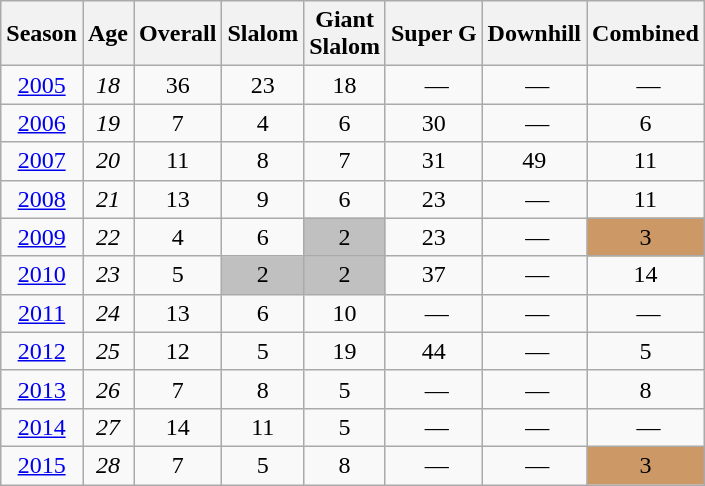<table class=wikitable style="text-align:center">
<tr>
<th>Season</th>
<th>Age</th>
<th>Overall</th>
<th>Slalom</th>
<th>Giant<br>Slalom</th>
<th>Super G</th>
<th>Downhill</th>
<th>Combined</th>
</tr>
<tr>
<td><a href='#'>2005</a></td>
<td><em>18</em></td>
<td>36</td>
<td>23</td>
<td>18</td>
<td> —</td>
<td> —</td>
<td> —</td>
</tr>
<tr>
<td><a href='#'>2006</a></td>
<td><em>19</em></td>
<td>7</td>
<td>4</td>
<td>6</td>
<td>30</td>
<td> —</td>
<td>6</td>
</tr>
<tr>
<td><a href='#'>2007</a></td>
<td><em>20</em></td>
<td>11</td>
<td>8</td>
<td>7</td>
<td>31</td>
<td>49</td>
<td>11</td>
</tr>
<tr>
<td><a href='#'>2008</a></td>
<td><em>21</em></td>
<td>13</td>
<td>9</td>
<td>6</td>
<td>23</td>
<td> —</td>
<td>11</td>
</tr>
<tr>
<td><a href='#'>2009</a></td>
<td><em>22</em></td>
<td>4</td>
<td>6</td>
<td bgcolor="silver">2</td>
<td>23</td>
<td> —</td>
<td bgcolor="cc9966">3</td>
</tr>
<tr>
<td><a href='#'>2010</a></td>
<td><em>23</em></td>
<td>5</td>
<td bgcolor="silver">2</td>
<td bgcolor="silver">2</td>
<td>37</td>
<td> —</td>
<td>14</td>
</tr>
<tr>
<td><a href='#'>2011</a></td>
<td><em>24</em></td>
<td>13</td>
<td>6</td>
<td>10</td>
<td> —</td>
<td> —</td>
<td> —</td>
</tr>
<tr>
<td><a href='#'>2012</a></td>
<td><em>25</em></td>
<td>12</td>
<td>5</td>
<td>19</td>
<td>44</td>
<td> —</td>
<td>5</td>
</tr>
<tr>
<td><a href='#'>2013</a></td>
<td><em>26</em></td>
<td>7</td>
<td>8</td>
<td>5</td>
<td> —</td>
<td> —</td>
<td>8</td>
</tr>
<tr>
<td><a href='#'>2014</a></td>
<td><em>27</em></td>
<td>14</td>
<td>11</td>
<td>5</td>
<td> —</td>
<td> —</td>
<td> —</td>
</tr>
<tr>
<td><a href='#'>2015</a></td>
<td><em>28</em></td>
<td>7</td>
<td>5</td>
<td>8</td>
<td> —</td>
<td> —</td>
<td bgcolor="cc9966">3</td>
</tr>
</table>
